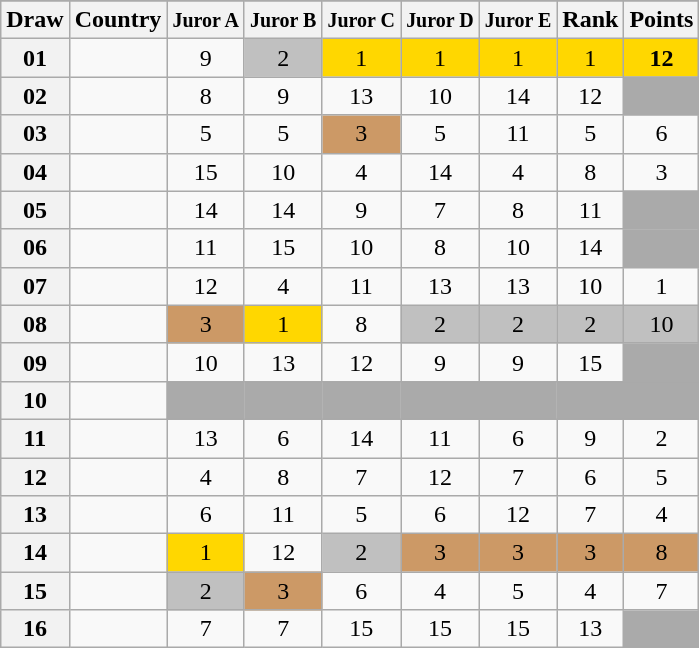<table class="sortable wikitable collapsible plainrowheaders" style="text-align:center;">
<tr>
</tr>
<tr>
<th scope="col">Draw</th>
<th scope="col">Country</th>
<th scope="col"><small>Juror A</small></th>
<th scope="col"><small>Juror B</small></th>
<th scope="col"><small>Juror C</small></th>
<th scope="col"><small>Juror D</small></th>
<th scope="col"><small>Juror E</small></th>
<th scope="col">Rank</th>
<th scope="col">Points</th>
</tr>
<tr>
<th scope="row" style="text-align:center;">01</th>
<td style="text-align:left;"></td>
<td>9</td>
<td style="background:silver;">2</td>
<td style="background:gold;">1</td>
<td style="background:gold;">1</td>
<td style="background:gold;">1</td>
<td style="background:gold;">1</td>
<td style="background:gold;"><strong>12</strong></td>
</tr>
<tr>
<th scope="row" style="text-align:center;">02</th>
<td style="text-align:left;"></td>
<td>8</td>
<td>9</td>
<td>13</td>
<td>10</td>
<td>14</td>
<td>12</td>
<td style="background:#AAAAAA;"></td>
</tr>
<tr>
<th scope="row" style="text-align:center;">03</th>
<td style="text-align:left;"></td>
<td>5</td>
<td>5</td>
<td style="background:#CC9966;">3</td>
<td>5</td>
<td>11</td>
<td>5</td>
<td>6</td>
</tr>
<tr>
<th scope="row" style="text-align:center;">04</th>
<td style="text-align:left;"></td>
<td>15</td>
<td>10</td>
<td>4</td>
<td>14</td>
<td>4</td>
<td>8</td>
<td>3</td>
</tr>
<tr>
<th scope="row" style="text-align:center;">05</th>
<td style="text-align:left;"></td>
<td>14</td>
<td>14</td>
<td>9</td>
<td>7</td>
<td>8</td>
<td>11</td>
<td style="background:#AAAAAA;"></td>
</tr>
<tr>
<th scope="row" style="text-align:center;">06</th>
<td style="text-align:left;"></td>
<td>11</td>
<td>15</td>
<td>10</td>
<td>8</td>
<td>10</td>
<td>14</td>
<td style="background:#AAAAAA;"></td>
</tr>
<tr>
<th scope="row" style="text-align:center;">07</th>
<td style="text-align:left;"></td>
<td>12</td>
<td>4</td>
<td>11</td>
<td>13</td>
<td>13</td>
<td>10</td>
<td>1</td>
</tr>
<tr>
<th scope="row" style="text-align:center;">08</th>
<td style="text-align:left;"></td>
<td style="background:#CC9966;">3</td>
<td style="background:gold;">1</td>
<td>8</td>
<td style="background:silver;">2</td>
<td style="background:silver;">2</td>
<td style="background:silver;">2</td>
<td style="background:silver;">10</td>
</tr>
<tr>
<th scope="row" style="text-align:center;">09</th>
<td style="text-align:left;"></td>
<td>10</td>
<td>13</td>
<td>12</td>
<td>9</td>
<td>9</td>
<td>15</td>
<td style="background:#AAAAAA;"></td>
</tr>
<tr class="sortbottom">
<th scope="row" style="text-align:center;">10</th>
<td style="text-align:left;"></td>
<td style="background:#AAAAAA;"></td>
<td style="background:#AAAAAA;"></td>
<td style="background:#AAAAAA;"></td>
<td style="background:#AAAAAA;"></td>
<td style="background:#AAAAAA;"></td>
<td style="background:#AAAAAA;"></td>
<td style="background:#AAAAAA;"></td>
</tr>
<tr>
<th scope="row" style="text-align:center;">11</th>
<td style="text-align:left;"></td>
<td>13</td>
<td>6</td>
<td>14</td>
<td>11</td>
<td>6</td>
<td>9</td>
<td>2</td>
</tr>
<tr>
<th scope="row" style="text-align:center;">12</th>
<td style="text-align:left;"></td>
<td>4</td>
<td>8</td>
<td>7</td>
<td>12</td>
<td>7</td>
<td>6</td>
<td>5</td>
</tr>
<tr>
<th scope="row" style="text-align:center;">13</th>
<td style="text-align:left;"></td>
<td>6</td>
<td>11</td>
<td>5</td>
<td>6</td>
<td>12</td>
<td>7</td>
<td>4</td>
</tr>
<tr>
<th scope="row" style="text-align:center;">14</th>
<td style="text-align:left;"></td>
<td style="background:gold;">1</td>
<td>12</td>
<td style="background:silver;">2</td>
<td style="background:#CC9966;">3</td>
<td style="background:#CC9966;">3</td>
<td style="background:#CC9966;">3</td>
<td style="background:#CC9966;">8</td>
</tr>
<tr>
<th scope="row" style="text-align:center;">15</th>
<td style="text-align:left;"></td>
<td style="background:silver;">2</td>
<td style="background:#CC9966;">3</td>
<td>6</td>
<td>4</td>
<td>5</td>
<td>4</td>
<td>7</td>
</tr>
<tr>
<th scope="row" style="text-align:center;">16</th>
<td style="text-align:left;"></td>
<td>7</td>
<td>7</td>
<td>15</td>
<td>15</td>
<td>15</td>
<td>13</td>
<td style="background:#AAAAAA;"></td>
</tr>
</table>
